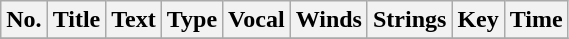<table class="wikitable plainrowheaders">
<tr>
<th scope="col">No.</th>
<th scope="col">Title</th>
<th scope="col">Text</th>
<th scope="col">Type</th>
<th scope="col">Vocal</th>
<th scope="col">Winds</th>
<th scope="col">Strings</th>
<th scope="col">Key</th>
<th scope="col">Time</th>
</tr>
<tr>
</tr>
</table>
